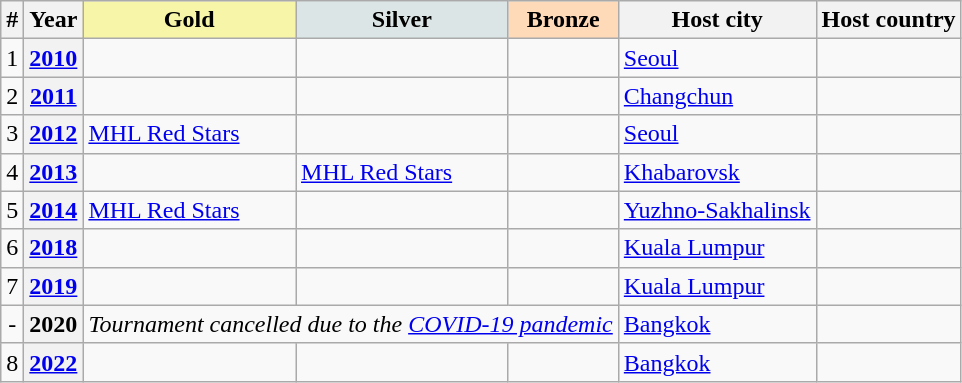<table class="wikitable sortable plainrowheaders">
<tr>
<th scope="col">#</th>
<th scope="col">Year</th>
<th scope="col" style="background:#F7F6A8"> Gold</th>
<th scope="col" style="background:#DCE5E5"> Silver</th>
<th scope="col" style="background:#FFDAB9"> Bronze</th>
<th scope="col">Host city</th>
<th scope="col">Host country</th>
</tr>
<tr>
<td align=center>1</td>
<th scope="row"><a href='#'>2010</a></th>
<td> </td>
<td> </td>
<td> </td>
<td><a href='#'>Seoul</a></td>
<td></td>
</tr>
<tr>
<td align=center>2</td>
<th scope="row"><a href='#'>2011</a></th>
<td> </td>
<td> </td>
<td> </td>
<td><a href='#'>Changchun</a></td>
<td></td>
</tr>
<tr>
<td align=center>3</td>
<th scope="row"><a href='#'>2012</a></th>
<td> <a href='#'>MHL Red Stars</a> </td>
<td> </td>
<td> </td>
<td><a href='#'>Seoul</a></td>
<td></td>
</tr>
<tr>
<td align=center>4</td>
<th scope="row"><a href='#'>2013</a></th>
<td> </td>
<td> <a href='#'>MHL Red Stars</a> </td>
<td> </td>
<td><a href='#'>Khabarovsk</a></td>
<td></td>
</tr>
<tr>
<td align=center>5</td>
<th scope="row"><a href='#'>2014</a></th>
<td> <a href='#'>MHL Red Stars</a> </td>
<td> </td>
<td> </td>
<td><a href='#'>Yuzhno-Sakhalinsk</a></td>
<td></td>
</tr>
<tr>
<td align=center>6</td>
<th scope="row"><a href='#'>2018</a></th>
<td> </td>
<td> </td>
<td> </td>
<td><a href='#'>Kuala Lumpur</a></td>
<td></td>
</tr>
<tr>
<td align=center>7</td>
<th scope="row"><a href='#'>2019</a></th>
<td> </td>
<td> </td>
<td> </td>
<td><a href='#'>Kuala Lumpur</a></td>
<td></td>
</tr>
<tr>
<td align=center>-</td>
<th scope="row">2020</th>
<td colspan="3"><em>Tournament cancelled due to the <a href='#'>COVID-19 pandemic</a></em></td>
<td><a href='#'>Bangkok</a></td>
<td></td>
</tr>
<tr>
<td align=center>8</td>
<th scope="row"><a href='#'>2022</a></th>
<td> </td>
<td> </td>
<td> </td>
<td><a href='#'>Bangkok</a></td>
<td></td>
</tr>
</table>
